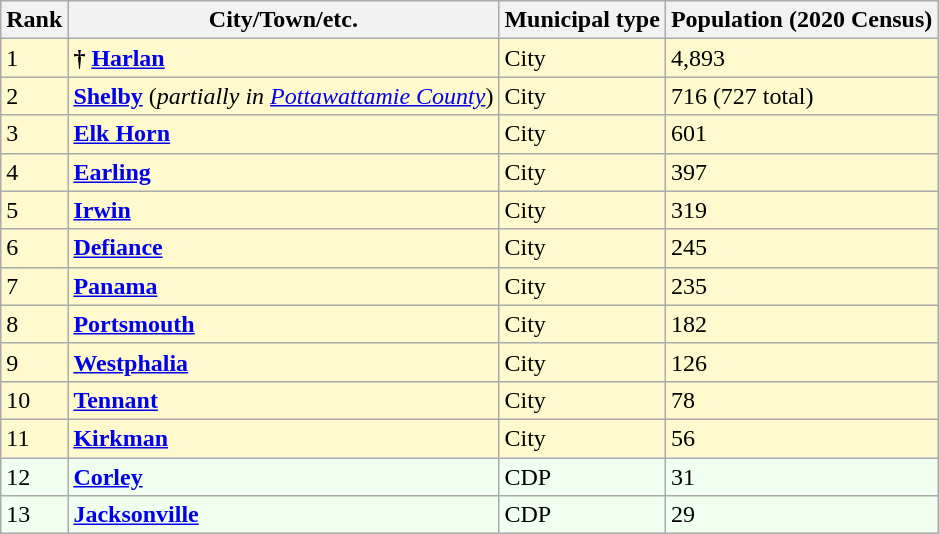<table class="wikitable sortable">
<tr>
<th>Rank</th>
<th>City/Town/etc.</th>
<th>Municipal type</th>
<th>Population (2020 Census)</th>
</tr>
<tr style=background-color:#FFFACD>
<td>1</td>
<td><strong>†</strong> <strong><a href='#'>Harlan</a></strong></td>
<td>City</td>
<td>4,893</td>
</tr>
<tr style=background-color:#FFFACD>
<td>2</td>
<td><strong><a href='#'>Shelby</a></strong> (<em>partially in <a href='#'>Pottawattamie County</a></em>)</td>
<td>City</td>
<td>716 (727 total)</td>
</tr>
<tr style=background-color:#FFFACD>
<td>3</td>
<td><strong><a href='#'>Elk Horn</a></strong></td>
<td>City</td>
<td>601</td>
</tr>
<tr style=background-color:#FFFACD>
<td>4</td>
<td><strong><a href='#'>Earling</a></strong></td>
<td>City</td>
<td>397</td>
</tr>
<tr style=background-color:#FFFACD>
<td>5</td>
<td><strong><a href='#'>Irwin</a></strong></td>
<td>City</td>
<td>319</td>
</tr>
<tr style=background-color:#FFFACD>
<td>6</td>
<td><strong><a href='#'>Defiance</a></strong></td>
<td>City</td>
<td>245</td>
</tr>
<tr style=background-color:#FFFACD>
<td>7</td>
<td><strong><a href='#'>Panama</a></strong></td>
<td>City</td>
<td>235</td>
</tr>
<tr style=background-color:#FFFACD>
<td>8</td>
<td><strong><a href='#'>Portsmouth</a></strong></td>
<td>City</td>
<td>182</td>
</tr>
<tr style=background-color:#FFFACD>
<td>9</td>
<td><strong><a href='#'>Westphalia</a></strong></td>
<td>City</td>
<td>126</td>
</tr>
<tr style=background-color:#FFFACD>
<td>10</td>
<td><strong><a href='#'>Tennant</a></strong></td>
<td>City</td>
<td>78</td>
</tr>
<tr style=background-color:#FFFACD>
<td>11</td>
<td><strong><a href='#'>Kirkman</a></strong></td>
<td>City</td>
<td>56</td>
</tr>
<tr style=background-color:#F0FFF0>
<td>12</td>
<td><strong><a href='#'>Corley</a></strong></td>
<td>CDP</td>
<td>31</td>
</tr>
<tr style=background-color:#F0FFF0>
<td>13</td>
<td><strong><a href='#'>Jacksonville</a></strong></td>
<td>CDP</td>
<td>29</td>
</tr>
</table>
